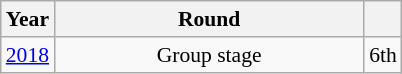<table class="wikitable" style="text-align: center; font-size:90%">
<tr>
<th>Year</th>
<th style="width:200px">Round</th>
<th></th>
</tr>
<tr>
<td><a href='#'>2018</a></td>
<td>Group stage</td>
<td>6th</td>
</tr>
</table>
